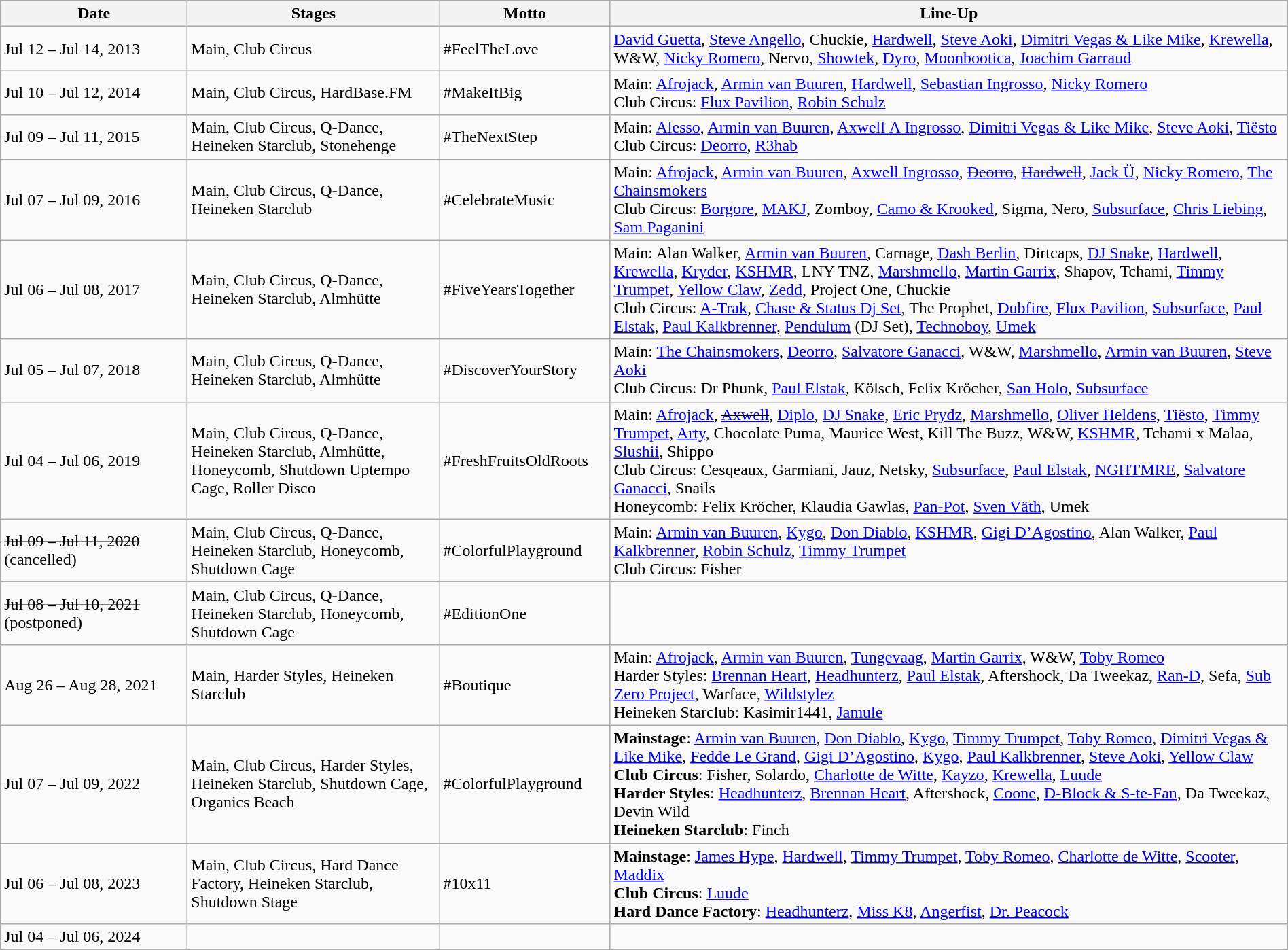<table class="wikitable" style="text-align:left; width:100%;">
<tr>
<th style="width:11em">Date</th>
<th style="width:15em">Stages</th>
<th style="width:10em">Motto</th>
<th>Line-Up</th>
</tr>
<tr>
<td>Jul 12 – Jul 14, 2013</td>
<td>Main, Club Circus</td>
<td>#FeelTheLove</td>
<td style="text-align:left"><a href='#'>David Guetta</a>, <a href='#'>Steve Angello</a>, Chuckie, <a href='#'>Hardwell</a>, <a href='#'>Steve Aoki</a>, <a href='#'>Dimitri Vegas & Like Mike</a>, <a href='#'>Krewella</a>, W&W, <a href='#'>Nicky Romero</a>, Nervo, <a href='#'>Showtek</a>, <a href='#'>Dyro</a>, <a href='#'>Moonbootica</a>, <a href='#'>Joachim Garraud</a></td>
</tr>
<tr>
<td>Jul 10 – Jul 12, 2014</td>
<td>Main, Club Circus, HardBase.FM</td>
<td>#MakeItBig</td>
<td style="text-align:left">Main: <a href='#'>Afrojack</a>, <a href='#'>Armin van Buuren</a>, <a href='#'>Hardwell</a>, <a href='#'>Sebastian Ingrosso</a>, <a href='#'>Nicky Romero</a><br>Club Circus: <a href='#'>Flux Pavilion</a>, <a href='#'>Robin Schulz</a></td>
</tr>
<tr>
<td>Jul 09 – Jul 11, 2015</td>
<td>Main, Club Circus, Q-Dance, Heineken Starclub, Stonehenge</td>
<td>#TheNextStep</td>
<td style="text-align:left">Main: <a href='#'>Alesso</a>, <a href='#'>Armin van Buuren</a>, <a href='#'>Axwell Λ Ingrosso</a>, <a href='#'>Dimitri Vegas & Like Mike</a>, <a href='#'>Steve Aoki</a>, <a href='#'>Tiësto</a><br>Club Circus: <a href='#'>Deorro</a>, <a href='#'>R3hab</a></td>
</tr>
<tr>
<td>Jul 07 – Jul 09, 2016</td>
<td>Main, Club Circus, Q-Dance, Heineken Starclub</td>
<td>#CelebrateMusic</td>
<td style="text-align:left">Main: <a href='#'>Afrojack</a>, <a href='#'>Armin van Buuren</a>, <a href='#'>Axwell Ingrosso</a>, <s><a href='#'>Deorro</a></s>, <s><a href='#'>Hardwell</a></s>, <a href='#'>Jack Ü</a>, <a href='#'>Nicky Romero</a>, <a href='#'>The Chainsmokers</a><br>Club Circus: <a href='#'>Borgore</a>, <a href='#'>MAKJ</a>, Zomboy, <a href='#'>Camo & Krooked</a>, Sigma, Nero, <a href='#'>Subsurface</a>, <a href='#'>Chris Liebing</a>, <a href='#'>Sam Paganini</a></td>
</tr>
<tr>
<td>Jul 06 – Jul 08, 2017</td>
<td>Main, Club Circus, Q-Dance, Heineken Starclub, Almhütte</td>
<td>#FiveYearsTogether</td>
<td style="text-align:left">Main: Alan Walker, <a href='#'>Armin van Buuren</a>, Carnage, <a href='#'>Dash Berlin</a>, Dirtcaps, <a href='#'>DJ Snake</a>, <a href='#'>Hardwell</a>, <a href='#'>Krewella</a>, <a href='#'>Kryder</a>, <a href='#'>KSHMR</a>, LNY TNZ, <a href='#'>Marshmello</a>, <a href='#'>Martin Garrix</a>, Shapov, Tchami, <a href='#'>Timmy Trumpet</a>, <a href='#'>Yellow Claw</a>, <a href='#'>Zedd</a>, Project One, Chuckie<br>Club Circus: <a href='#'>A-Trak</a>, <a href='#'>Chase & Status Dj Set</a>, The Prophet, <a href='#'>Dubfire</a>, <a href='#'>Flux Pavilion</a>, <a href='#'>Subsurface</a>, <a href='#'>Paul Elstak</a>, <a href='#'>Paul Kalkbrenner</a>, <a href='#'>Pendulum</a> (DJ Set), <a href='#'>Technoboy</a>, <a href='#'>Umek</a></td>
</tr>
<tr>
<td>Jul 05 – Jul 07, 2018</td>
<td>Main, Club Circus, Q-Dance, Heineken Starclub, Almhütte</td>
<td>#DiscoverYourStory</td>
<td style="text-align:left">Main: <a href='#'>The Chainsmokers</a>, <a href='#'>Deorro</a>, <a href='#'>Salvatore Ganacci</a>, W&W, <a href='#'>Marshmello</a>, <a href='#'>Armin van Buuren</a>, <a href='#'>Steve Aoki</a><br>Club Circus: Dr Phunk, <a href='#'>Paul Elstak</a>, Kölsch, Felix Kröcher, <a href='#'>San Holo</a>, <a href='#'>Subsurface</a></td>
</tr>
<tr>
<td>Jul 04 – Jul 06, 2019</td>
<td>Main, Club Circus, Q-Dance, Heineken Starclub, Almhütte, Honeycomb, Shutdown Uptempo Cage, Roller Disco</td>
<td>#FreshFruitsOldRoots</td>
<td style="text-align:left">Main: <a href='#'>Afrojack</a>, <s><a href='#'>Axwell</a></s>, <a href='#'>Diplo</a>, <a href='#'>DJ Snake</a>, <a href='#'>Eric Prydz</a>, <a href='#'>Marshmello</a>, <a href='#'>Oliver Heldens</a>, <a href='#'>Tiësto</a>, <a href='#'>Timmy Trumpet</a>, <a href='#'>Arty</a>, Chocolate Puma, Maurice West, Kill The Buzz, W&W, <a href='#'>KSHMR</a>, Tchami x Malaa, <a href='#'>Slushii</a>, Shippo<br>Club Circus: Cesqeaux, Garmiani, Jauz, Netsky, <a href='#'>Subsurface</a>, <a href='#'>Paul Elstak</a>, <a href='#'>NGHTMRE</a>, <a href='#'>Salvatore Ganacci</a>, Snails<br>Honeycomb: Felix Kröcher, Klaudia Gawlas, <a href='#'>Pan-Pot</a>, <a href='#'>Sven Väth</a>, Umek</td>
</tr>
<tr>
<td><s>Jul 09 – Jul 11, 2020</s> (cancelled)</td>
<td>Main, Club Circus, Q-Dance, Heineken Starclub, Honeycomb, Shutdown Cage</td>
<td>#ColorfulPlayground</td>
<td>Main: <a href='#'>Armin van Buuren</a>, <a href='#'>Kygo</a>, <a href='#'>Don Diablo</a>, <a href='#'>KSHMR</a>, <a href='#'>Gigi D’Agostino</a>, Alan Walker, <a href='#'>Paul Kalkbrenner</a>, <a href='#'>Robin Schulz</a>, <a href='#'>Timmy Trumpet</a><br>Club Circus: Fisher</td>
</tr>
<tr>
<td><s>Jul 08 – Jul 10, 2021</s> (postponed)</td>
<td>Main, Club Circus, Q-Dance, Heineken Starclub, Honeycomb, Shutdown Cage</td>
<td>#EditionOne</td>
<td></td>
</tr>
<tr>
<td>Aug 26 – Aug 28, 2021</td>
<td>Main, Harder Styles, Heineken Starclub</td>
<td>#Boutique</td>
<td>Main: <a href='#'>Afrojack</a>, <a href='#'>Armin van Buuren</a>, <a href='#'>Tungevaag</a>, <a href='#'>Martin Garrix</a>, W&W, <a href='#'>Toby Romeo</a><br>Harder Styles: <a href='#'>Brennan Heart</a>, <a href='#'>Headhunterz</a>, <a href='#'>Paul Elstak</a>, Aftershock, Da Tweekaz, <a href='#'>Ran-D</a>, Sefa, <a href='#'>Sub Zero Project</a>, Warface, <a href='#'>Wildstylez</a><br>Heineken Starclub: Kasimir1441, <a href='#'>Jamule</a></td>
</tr>
<tr>
<td>Jul 07 – Jul 09, 2022</td>
<td>Main, Club Circus, Harder Styles, Heineken Starclub, Shutdown Cage, Organics Beach</td>
<td>#ColorfulPlayground</td>
<td><strong>Mainstage</strong>: <a href='#'>Armin van Buuren</a>, <a href='#'>Don Diablo</a>, <a href='#'>Kygo</a>, <a href='#'>Timmy Trumpet</a>, <a href='#'>Toby Romeo</a>, <a href='#'>Dimitri Vegas & Like Mike</a>, <a href='#'>Fedde Le Grand</a>, <a href='#'>Gigi D’Agostino</a>, <a href='#'>Kygo</a>, <a href='#'>Paul Kalkbrenner</a>, <a href='#'>Steve Aoki</a>, <a href='#'>Yellow Claw</a><br><strong>Club Circus</strong>: Fisher, Solardo, <a href='#'>Charlotte de Witte</a>, <a href='#'>Kayzo</a>, <a href='#'>Krewella</a>, <a href='#'>Luude</a><br><strong>Harder Styles</strong>: <a href='#'>Headhunterz</a>, <a href='#'>Brennan Heart</a>, Aftershock, <a href='#'>Coone</a>, <a href='#'>D-Block & S-te-Fan</a>, Da Tweekaz, Devin Wild<br><strong>Heineken Starclub</strong>: Finch</td>
</tr>
<tr>
<td>Jul 06 – Jul 08, 2023</td>
<td>Main, Club Circus, Hard Dance Factory, Heineken Starclub, Shutdown Stage</td>
<td>#10x11</td>
<td><strong>Mainstage</strong>: <a href='#'>James Hype</a>, <a href='#'>Hardwell</a>, <a href='#'>Timmy Trumpet</a>, <a href='#'>Toby Romeo</a>, <a href='#'>Charlotte de Witte</a>, <a href='#'>Scooter</a>, <a href='#'>Maddix</a><br><strong>Club Circus</strong>: <a href='#'>Luude</a><br><strong>Hard Dance Factory</strong>: <a href='#'>Headhunterz</a>, <a href='#'>Miss K8</a>, <a href='#'>Angerfist</a>, <a href='#'>Dr. Peacock</a></td>
</tr>
<tr>
<td>Jul 04 – Jul 06, 2024</td>
<td></td>
<td></td>
<td></td>
</tr>
<tr>
</tr>
</table>
